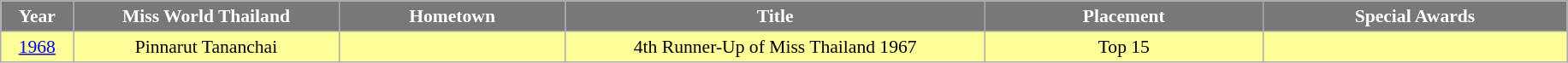<table class="wikitable sortable" style="font-size: 90%; text-align:center">
<tr>
<th width="50" style="background-color:#787878;color:#FFFFFF;">Year</th>
<th width="200" style="background-color:#787878;color:#FFFFFF;">Miss World Thailand</th>
<th width="170" style="background-color:#787878;color:#FFFFFF;">Hometown</th>
<th width="320" style="background-color:#787878;color:#FFFFFF;">Title</th>
<th width="210" style="background-color:#787878;color:#FFFFFF;">Placement</th>
<th width="230" style="background-color:#787878;color:#FFFFFF;">Special Awards</th>
</tr>
<tr style="background-color:#FFFF99">
<td><a href='#'>1968</a></td>
<td>Pinnarut Tananchai</td>
<td align=left></td>
<td>4th Runner-Up of Miss Thailand 1967</td>
<td align="center">Top 15</td>
<td></td>
</tr>
</table>
